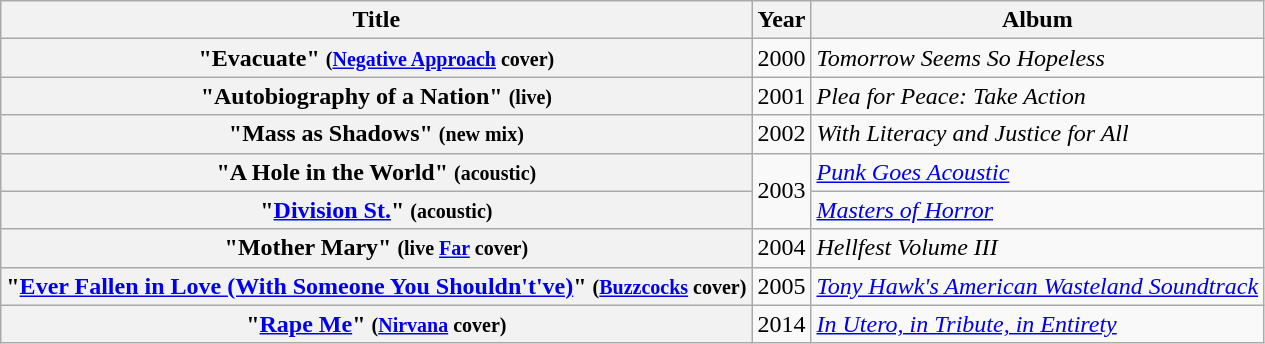<table class="wikitable plainrowheaders" style="text-align:center;">
<tr>
<th>Title</th>
<th>Year</th>
<th>Album</th>
</tr>
<tr>
<th scope="row">"Evacuate" <small>(<a href='#'>Negative Approach</a> cover)</small></th>
<td>2000</td>
<td style="text-align:left;"><em>Tomorrow Seems So Hopeless</em></td>
</tr>
<tr>
<th scope="row">"Autobiography of a Nation" <small>(live)</small></th>
<td>2001</td>
<td style="text-align:left;"><em>Plea for Peace: Take Action</em></td>
</tr>
<tr>
<th scope="row">"Mass as Shadows" <small>(new mix)</small></th>
<td>2002</td>
<td style="text-align:left;"><em>With Literacy and Justice for All</em></td>
</tr>
<tr>
<th scope="row">"A Hole in the World" <small>(acoustic)</small></th>
<td rowspan=2>2003</td>
<td style="text-align:left;"><em><a href='#'>Punk Goes Acoustic</a></em></td>
</tr>
<tr>
<th scope="row">"<a href='#'>Division St.</a>" <small>(acoustic)</small></th>
<td style="text-align:left;"><em><a href='#'>Masters of Horror</a></em></td>
</tr>
<tr>
<th scope="row">"Mother Mary" <small>(live <a href='#'>Far</a> cover)</small></th>
<td>2004</td>
<td style="text-align:left;"><em>Hellfest Volume III</em></td>
</tr>
<tr>
<th scope="row">"<a href='#'>Ever Fallen in Love (With Someone You Shouldn't've)</a>" <small>(<a href='#'>Buzzcocks</a> cover)</small></th>
<td>2005</td>
<td style="text-align:left;"><em><a href='#'>Tony Hawk's American Wasteland Soundtrack</a></em></td>
</tr>
<tr>
<th scope="row">"<a href='#'>Rape Me</a>" <small>(<a href='#'>Nirvana</a> cover)</small></th>
<td>2014</td>
<td style="text-align:left;"><em><a href='#'>In Utero, in Tribute, in Entirety</a></em></td>
</tr>
</table>
